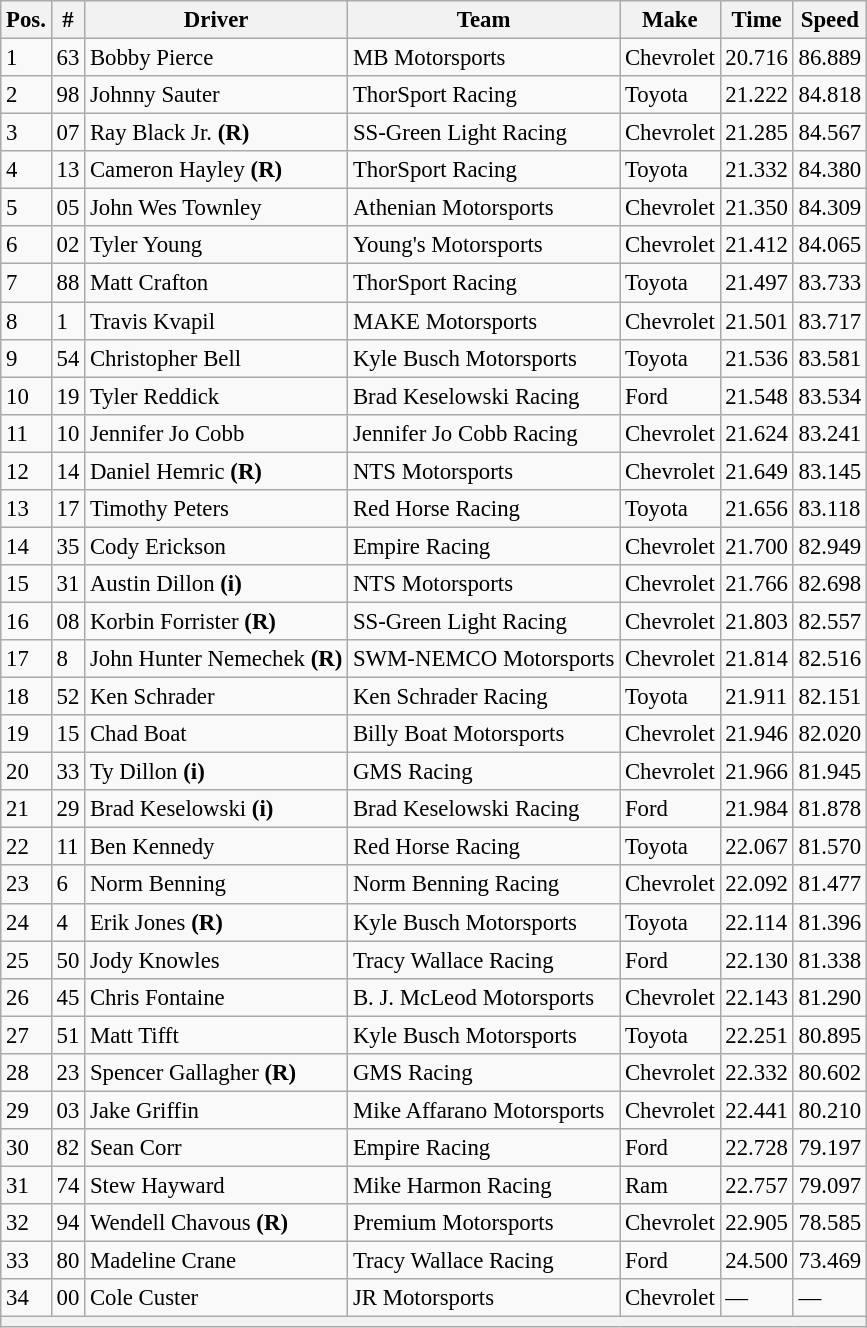<table class="wikitable" style="font-size:95%">
<tr>
<th>Pos.</th>
<th>#</th>
<th>Driver</th>
<th>Team</th>
<th>Make</th>
<th>Time</th>
<th>Speed</th>
</tr>
<tr>
<td>1</td>
<td>63</td>
<td>Bobby Pierce</td>
<td>MB Motorsports</td>
<td>Chevrolet</td>
<td>20.716</td>
<td>86.889</td>
</tr>
<tr>
<td>2</td>
<td>98</td>
<td>Johnny Sauter</td>
<td>ThorSport Racing</td>
<td>Toyota</td>
<td>21.222</td>
<td>84.818</td>
</tr>
<tr>
<td>3</td>
<td>07</td>
<td>Ray Black Jr. <strong>(R)</strong></td>
<td>SS-Green Light Racing</td>
<td>Chevrolet</td>
<td>21.285</td>
<td>84.567</td>
</tr>
<tr>
<td>4</td>
<td>13</td>
<td>Cameron Hayley <strong>(R)</strong></td>
<td>ThorSport Racing</td>
<td>Toyota</td>
<td>21.332</td>
<td>84.380</td>
</tr>
<tr>
<td>5</td>
<td>05</td>
<td>John Wes Townley</td>
<td>Athenian Motorsports</td>
<td>Chevrolet</td>
<td>21.350</td>
<td>84.309</td>
</tr>
<tr>
<td>6</td>
<td>02</td>
<td>Tyler Young</td>
<td>Young's Motorsports</td>
<td>Chevrolet</td>
<td>21.412</td>
<td>84.065</td>
</tr>
<tr>
<td>7</td>
<td>88</td>
<td>Matt Crafton</td>
<td>ThorSport Racing</td>
<td>Toyota</td>
<td>21.497</td>
<td>83.733</td>
</tr>
<tr>
<td>8</td>
<td>1</td>
<td>Travis Kvapil</td>
<td>MAKE Motorsports</td>
<td>Chevrolet</td>
<td>21.501</td>
<td>83.717</td>
</tr>
<tr>
<td>9</td>
<td>54</td>
<td>Christopher Bell</td>
<td>Kyle Busch Motorsports</td>
<td>Toyota</td>
<td>21.536</td>
<td>83.581</td>
</tr>
<tr>
<td>10</td>
<td>19</td>
<td>Tyler Reddick</td>
<td>Brad Keselowski Racing</td>
<td>Ford</td>
<td>21.548</td>
<td>83.534</td>
</tr>
<tr>
<td>11</td>
<td>10</td>
<td>Jennifer Jo Cobb</td>
<td>Jennifer Jo Cobb Racing</td>
<td>Chevrolet</td>
<td>21.624</td>
<td>83.241</td>
</tr>
<tr>
<td>12</td>
<td>14</td>
<td>Daniel Hemric <strong>(R)</strong></td>
<td>NTS Motorsports</td>
<td>Chevrolet</td>
<td>21.649</td>
<td>83.145</td>
</tr>
<tr>
<td>13</td>
<td>17</td>
<td>Timothy Peters</td>
<td>Red Horse Racing</td>
<td>Toyota</td>
<td>21.656</td>
<td>83.118</td>
</tr>
<tr>
<td>14</td>
<td>35</td>
<td>Cody Erickson</td>
<td>Empire Racing</td>
<td>Chevrolet</td>
<td>21.700</td>
<td>82.949</td>
</tr>
<tr>
<td>15</td>
<td>31</td>
<td>Austin Dillon <strong>(i)</strong></td>
<td>NTS Motorsports</td>
<td>Chevrolet</td>
<td>21.766</td>
<td>82.698</td>
</tr>
<tr>
<td>16</td>
<td>08</td>
<td>Korbin Forrister <strong>(R)</strong></td>
<td>SS-Green Light Racing</td>
<td>Chevrolet</td>
<td>21.803</td>
<td>82.557</td>
</tr>
<tr>
<td>17</td>
<td>8</td>
<td>John Hunter Nemechek <strong>(R)</strong></td>
<td>SWM-NEMCO Motorsports</td>
<td>Chevrolet</td>
<td>21.814</td>
<td>82.516</td>
</tr>
<tr>
<td>18</td>
<td>52</td>
<td>Ken Schrader</td>
<td>Ken Schrader Racing</td>
<td>Toyota</td>
<td>21.911</td>
<td>82.151</td>
</tr>
<tr>
<td>19</td>
<td>15</td>
<td>Chad Boat</td>
<td>Billy Boat Motorsports</td>
<td>Chevrolet</td>
<td>21.946</td>
<td>82.020</td>
</tr>
<tr>
<td>20</td>
<td>33</td>
<td>Ty Dillon <strong>(i)</strong></td>
<td>GMS Racing</td>
<td>Chevrolet</td>
<td>21.966</td>
<td>81.945</td>
</tr>
<tr>
<td>21</td>
<td>29</td>
<td>Brad Keselowski <strong>(i)</strong></td>
<td>Brad Keselowski Racing</td>
<td>Ford</td>
<td>21.984</td>
<td>81.878</td>
</tr>
<tr>
<td>22</td>
<td>11</td>
<td>Ben Kennedy</td>
<td>Red Horse Racing</td>
<td>Toyota</td>
<td>22.067</td>
<td>81.570</td>
</tr>
<tr>
<td>23</td>
<td>6</td>
<td>Norm Benning</td>
<td>Norm Benning Racing</td>
<td>Chevrolet</td>
<td>22.092</td>
<td>81.477</td>
</tr>
<tr>
<td>24</td>
<td>4</td>
<td>Erik Jones <strong>(R)</strong></td>
<td>Kyle Busch Motorsports</td>
<td>Toyota</td>
<td>22.114</td>
<td>81.396</td>
</tr>
<tr>
<td>25</td>
<td>50</td>
<td>Jody Knowles</td>
<td>Tracy Wallace Racing</td>
<td>Ford</td>
<td>22.130</td>
<td>81.338</td>
</tr>
<tr>
<td>26</td>
<td>45</td>
<td>Chris Fontaine</td>
<td>B. J. McLeod Motorsports</td>
<td>Chevrolet</td>
<td>22.143</td>
<td>81.290</td>
</tr>
<tr>
<td>27</td>
<td>51</td>
<td>Matt Tifft</td>
<td>Kyle Busch Motorsports</td>
<td>Toyota</td>
<td>22.251</td>
<td>80.895</td>
</tr>
<tr>
<td>28</td>
<td>23</td>
<td>Spencer Gallagher <strong>(R)</strong></td>
<td>GMS Racing</td>
<td>Chevrolet</td>
<td>22.332</td>
<td>80.602</td>
</tr>
<tr>
<td>29</td>
<td>03</td>
<td>Jake Griffin</td>
<td>Mike Affarano Motorsports</td>
<td>Chevrolet</td>
<td>22.441</td>
<td>80.210</td>
</tr>
<tr>
<td>30</td>
<td>82</td>
<td>Sean Corr</td>
<td>Empire Racing</td>
<td>Ford</td>
<td>22.728</td>
<td>79.197</td>
</tr>
<tr>
<td>31</td>
<td>74</td>
<td>Stew Hayward</td>
<td>Mike Harmon Racing</td>
<td>Ram</td>
<td>22.757</td>
<td>79.097</td>
</tr>
<tr>
<td>32</td>
<td>94</td>
<td>Wendell Chavous <strong>(R)</strong></td>
<td>Premium Motorsports</td>
<td>Chevrolet</td>
<td>22.905</td>
<td>78.585</td>
</tr>
<tr>
<td>33</td>
<td>80</td>
<td>Madeline Crane</td>
<td>Tracy Wallace Racing</td>
<td>Ford</td>
<td>24.500</td>
<td>73.469</td>
</tr>
<tr>
<td>34</td>
<td>00</td>
<td>Cole Custer</td>
<td>JR Motorsports</td>
<td>Chevrolet</td>
<td>—</td>
<td>—</td>
</tr>
<tr>
<th colspan="7"></th>
</tr>
</table>
